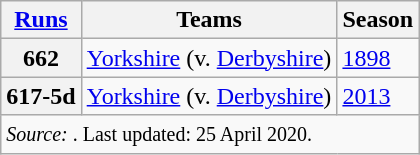<table class="wikitable">
<tr>
<th><a href='#'>Runs</a></th>
<th>Teams</th>
<th>Season</th>
</tr>
<tr>
<th>662</th>
<td><a href='#'>Yorkshire</a> (v. <a href='#'>Derbyshire</a>)</td>
<td><a href='#'>1898</a></td>
</tr>
<tr>
<th>617-5d</th>
<td><a href='#'>Yorkshire</a> (v. <a href='#'>Derbyshire</a>)</td>
<td><a href='#'>2013</a></td>
</tr>
<tr>
<td colspan=3><small><em>Source: </em>. Last updated: 25 April 2020.</small></td>
</tr>
</table>
